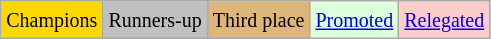<table class="wikitable">
<tr>
<td bgcolor=gold><small>Champions</small></td>
<td bgcolor=silver><small>Runners-up</small></td>
<td bgcolor=#deb678><small>Third place</small></td>
<td bgcolor="#DDFFDD"><small><a href='#'>Promoted</a></small></td>
<td bgcolor="#FFCCCC"><small><a href='#'>Relegated</a></small></td>
</tr>
</table>
